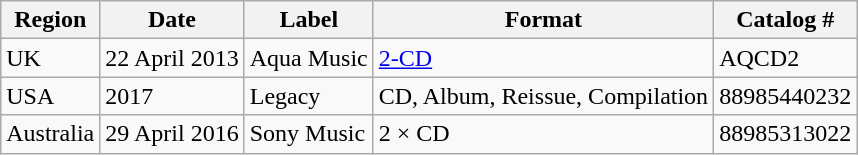<table class="wikitable">
<tr>
<th>Region</th>
<th>Date</th>
<th>Label</th>
<th>Format</th>
<th>Catalog #</th>
</tr>
<tr>
<td>UK</td>
<td>22 April 2013</td>
<td>Aqua Music</td>
<td><a href='#'>2-CD</a></td>
<td>AQCD2</td>
</tr>
<tr>
<td>USA</td>
<td>2017</td>
<td>Legacy</td>
<td>CD, Album, Reissue, Compilation</td>
<td>88985440232</td>
</tr>
<tr>
<td>Australia</td>
<td>29 April 2016</td>
<td>Sony Music</td>
<td>2 × CD</td>
<td>88985313022</td>
</tr>
</table>
